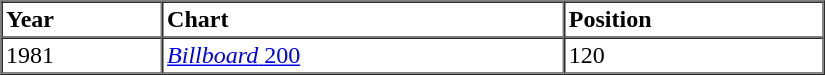<table border=1 cellspacing=0 cellpadding=2 width="550px">
<tr>
<th align="left">Year</th>
<th align="left">Chart</th>
<th align="left">Position</th>
</tr>
<tr>
<td align="left">1981</td>
<td align="left"><a href='#'><em>Billboard</em> 200</a></td>
<td align="left">120</td>
</tr>
<tr>
</tr>
</table>
